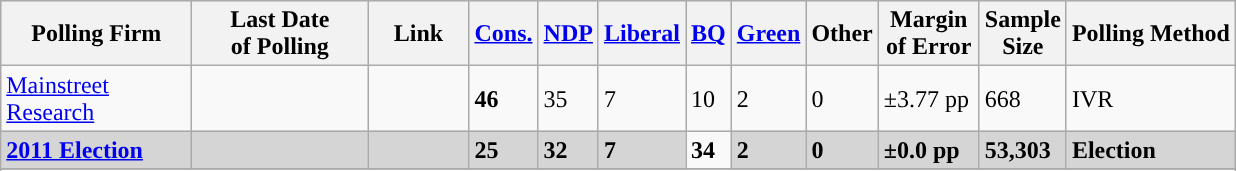<table class="wikitable sortable">
<tr style="background:#e9e9e9;">
<th style="width:120px">Polling Firm</th>
<th style="width:110px">Last Date<br>of Polling</th>
<th style="width:60px" class="unsortable">Link</th>
<th style="background-color:"><strong><a href='#'>Cons.</a></strong></th>
<th style="background-color:"><strong><a href='#'>NDP</a></strong></th>
<th style="background-color:"><strong><a href='#'>Liberal</a></strong></th>
<th style="background-color:"><strong><a href='#'>BQ</a></strong></th>
<th style="background-color:"><strong><a href='#'>Green</a></strong></th>
<th style="background-color:"><strong>Other</strong></th>
<th style="width:60px;" class=unsortable>Margin<br>of Error</th>
<th style="width:50px;" class=unsortable>Sample<br>Size</th>
<th class=unsortable>Polling Method</th>
</tr>
<tr>
<td><a href='#'>Mainstreet Research</a></td>
<td></td>
<td></td>
<td><strong>46</strong></td>
<td>35</td>
<td>7</td>
<td>10</td>
<td>2</td>
<td>0</td>
<td>±3.77 pp</td>
<td>668</td>
<td>IVR</td>
</tr>
<tr>
<td style="background:#D5D5D5"><strong><a href='#'>2011 Election</a></strong></td>
<td style="background:#D5D5D5"><strong></strong></td>
<td style="background:#D5D5D5"></td>
<td style="background:#D5D5D5"><strong>25</strong></td>
<td style="background:#D5D5D5"><strong>32</strong></td>
<td style="background:#D5D5D5"><strong>7</strong></td>
<td><strong>34</strong></td>
<td style="background:#D5D5D5"><strong>2</strong></td>
<td style="background:#D5D5D5"><strong>0</strong></td>
<td style="background:#D5D5D5"><strong>±0.0 pp</strong></td>
<td style="background:#D5D5D5"><strong>53,303</strong></td>
<td style="background:#D5D5D5"><strong>Election</strong></td>
</tr>
<tr>
</tr>
<tr>
</tr>
</table>
